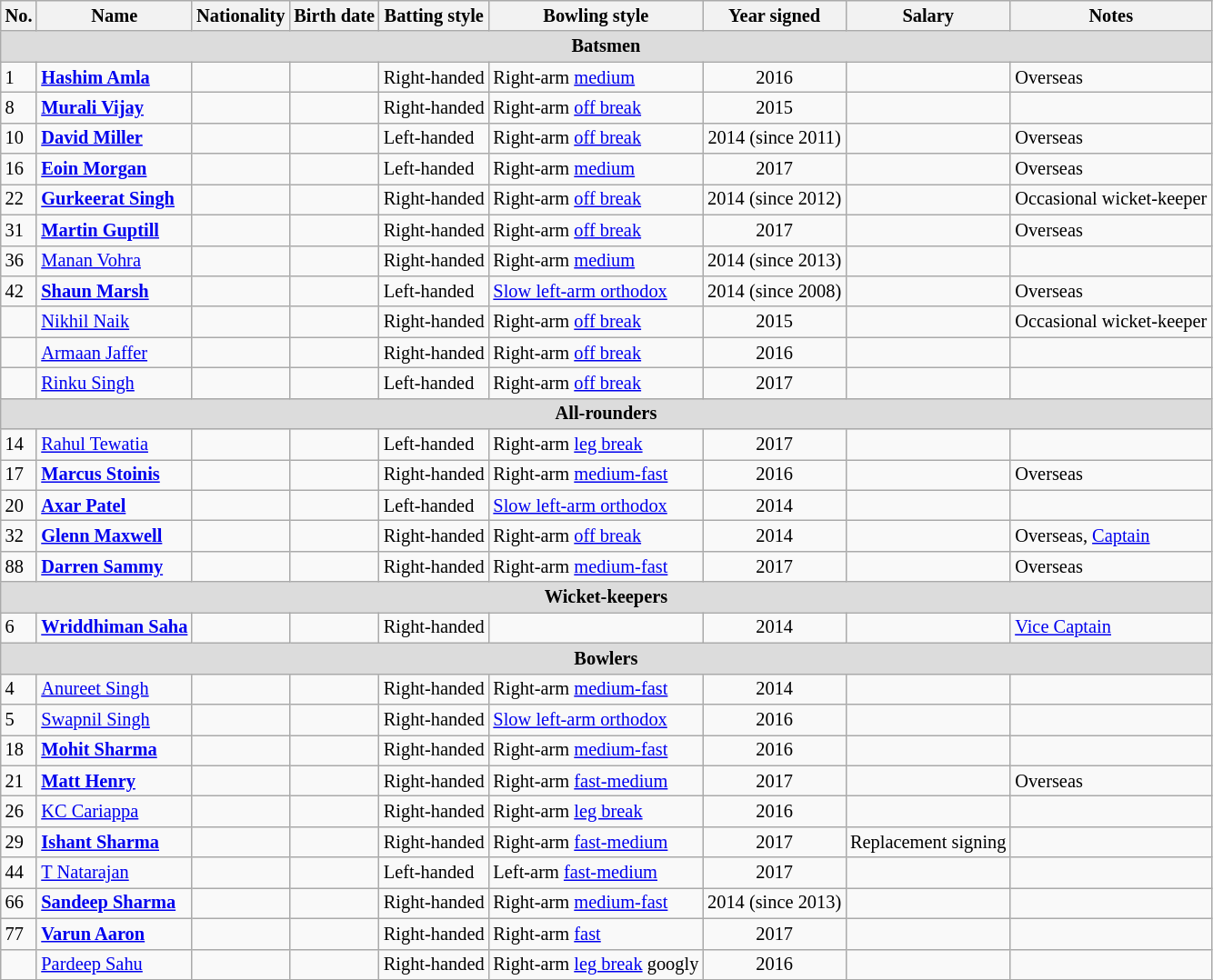<table class="wikitable"  style="font-size:85%;">
<tr>
<th>No.</th>
<th>Name</th>
<th>Nationality</th>
<th>Birth date</th>
<th>Batting style</th>
<th>Bowling style</th>
<th>Year signed</th>
<th>Salary</th>
<th>Notes</th>
</tr>
<tr>
<th colspan="9"  style="background:#dcdcdc; text-align:center;">Batsmen</th>
</tr>
<tr>
<td>1</td>
<td><strong><a href='#'>Hashim Amla</a></strong></td>
<td></td>
<td></td>
<td>Right-handed</td>
<td>Right-arm <a href='#'>medium</a></td>
<td style="text-align:center;">2016</td>
<td style="text-align:right;"></td>
<td>Overseas</td>
</tr>
<tr>
<td>8</td>
<td><strong><a href='#'>Murali Vijay</a></strong></td>
<td></td>
<td></td>
<td>Right-handed</td>
<td>Right-arm <a href='#'>off break</a></td>
<td style="text-align:center;">2015</td>
<td style="text-align:right;"></td>
<td></td>
</tr>
<tr>
<td>10</td>
<td><strong><a href='#'>David Miller</a></strong></td>
<td></td>
<td></td>
<td>Left-handed</td>
<td>Right-arm <a href='#'>off break</a></td>
<td style="text-align:center;">2014 (since 2011)</td>
<td style="text-align:right;"></td>
<td>Overseas</td>
</tr>
<tr>
<td>16</td>
<td><strong><a href='#'>Eoin Morgan</a></strong></td>
<td></td>
<td></td>
<td>Left-handed</td>
<td>Right-arm <a href='#'>medium</a></td>
<td style="text-align:center;">2017</td>
<td style="text-align:right;"></td>
<td>Overseas</td>
</tr>
<tr>
<td>22</td>
<td><strong><a href='#'>Gurkeerat Singh</a></strong></td>
<td></td>
<td></td>
<td>Right-handed</td>
<td>Right-arm <a href='#'>off break</a></td>
<td style="text-align:center;">2014 (since 2012)</td>
<td style="text-align:right;"></td>
<td>Occasional wicket-keeper</td>
</tr>
<tr>
<td>31</td>
<td><strong><a href='#'>Martin Guptill</a></strong></td>
<td></td>
<td></td>
<td>Right-handed</td>
<td>Right-arm <a href='#'>off break</a></td>
<td style="text-align:center;">2017</td>
<td style="text-align:right;"></td>
<td>Overseas</td>
</tr>
<tr>
<td>36</td>
<td><a href='#'>Manan Vohra</a></td>
<td></td>
<td></td>
<td>Right-handed</td>
<td>Right-arm <a href='#'>medium</a></td>
<td style="text-align:center;">2014 (since 2013)</td>
<td style="text-align:right;"></td>
<td></td>
</tr>
<tr>
<td>42</td>
<td><strong><a href='#'>Shaun Marsh</a></strong></td>
<td></td>
<td></td>
<td>Left-handed</td>
<td><a href='#'>Slow left-arm orthodox</a></td>
<td style="text-align:center;">2014 (since 2008)</td>
<td style="text-align:right;"></td>
<td>Overseas</td>
</tr>
<tr>
<td></td>
<td><a href='#'>Nikhil Naik</a></td>
<td></td>
<td></td>
<td>Right-handed</td>
<td>Right-arm <a href='#'>off break</a></td>
<td style="text-align:center;">2015</td>
<td style="text-align:right;"></td>
<td>Occasional wicket-keeper</td>
</tr>
<tr>
<td></td>
<td><a href='#'>Armaan Jaffer</a></td>
<td></td>
<td></td>
<td>Right-handed</td>
<td>Right-arm <a href='#'>off break</a></td>
<td style="text-align:center;">2016</td>
<td style="text-align:right;"></td>
<td></td>
</tr>
<tr>
<td></td>
<td><a href='#'>Rinku Singh</a></td>
<td></td>
<td></td>
<td>Left-handed</td>
<td>Right-arm <a href='#'>off break</a></td>
<td style="text-align:center;">2017</td>
<td style="text-align:right;"></td>
<td></td>
</tr>
<tr>
<th colspan="9"  style="background:#dcdcdc; text-align:center;">All-rounders</th>
</tr>
<tr>
<td>14</td>
<td><a href='#'>Rahul Tewatia</a></td>
<td></td>
<td></td>
<td>Left-handed</td>
<td>Right-arm <a href='#'>leg break</a></td>
<td style="text-align:center;">2017</td>
<td style="text-align:right;"></td>
<td></td>
</tr>
<tr>
<td>17</td>
<td><strong><a href='#'>Marcus Stoinis</a></strong></td>
<td></td>
<td></td>
<td>Right-handed</td>
<td>Right-arm <a href='#'>medium-fast</a></td>
<td style="text-align:center;">2016</td>
<td style="text-align:right;"></td>
<td>Overseas</td>
</tr>
<tr>
<td>20</td>
<td><strong><a href='#'>Axar Patel</a></strong></td>
<td></td>
<td></td>
<td>Left-handed</td>
<td><a href='#'>Slow left-arm orthodox</a></td>
<td style="text-align:center;">2014</td>
<td style="text-align:right;"></td>
<td></td>
</tr>
<tr>
<td>32</td>
<td><strong><a href='#'>Glenn Maxwell</a></strong></td>
<td></td>
<td></td>
<td>Right-handed</td>
<td>Right-arm <a href='#'>off break</a></td>
<td style="text-align:center;">2014</td>
<td style="text-align:right;"></td>
<td>Overseas, <a href='#'>Captain</a></td>
</tr>
<tr>
<td>88</td>
<td><strong><a href='#'>Darren Sammy</a></strong></td>
<td></td>
<td></td>
<td>Right-handed</td>
<td>Right-arm <a href='#'>medium-fast</a></td>
<td style="text-align:center;">2017</td>
<td style="text-align:right;"></td>
<td>Overseas</td>
</tr>
<tr>
<th colspan="9"  style="background:#dcdcdc; text-align:center;">Wicket-keepers</th>
</tr>
<tr>
<td>6</td>
<td><strong><a href='#'>Wriddhiman Saha</a></strong></td>
<td></td>
<td></td>
<td>Right-handed</td>
<td></td>
<td style="text-align:center;">2014</td>
<td style="text-align:right;"></td>
<td><a href='#'>Vice Captain</a></td>
</tr>
<tr>
<th colspan="9"  style="background:#dcdcdc; text-align:center;">Bowlers</th>
</tr>
<tr>
<td>4</td>
<td><a href='#'>Anureet Singh</a></td>
<td></td>
<td></td>
<td>Right-handed</td>
<td>Right-arm <a href='#'>medium-fast</a></td>
<td style="text-align:center;">2014</td>
<td style="text-align:right;"></td>
<td></td>
</tr>
<tr>
<td>5</td>
<td><a href='#'>Swapnil Singh</a></td>
<td></td>
<td></td>
<td>Right-handed</td>
<td><a href='#'>Slow left-arm orthodox</a></td>
<td style="text-align:center;">2016</td>
<td style="text-align:right;"></td>
<td></td>
</tr>
<tr>
<td>18</td>
<td><strong><a href='#'>Mohit Sharma</a></strong></td>
<td></td>
<td></td>
<td>Right-handed</td>
<td>Right-arm <a href='#'>medium-fast</a></td>
<td style="text-align:center;">2016</td>
<td style="text-align:right;"></td>
<td></td>
</tr>
<tr>
<td>21</td>
<td><strong><a href='#'>Matt Henry</a></strong></td>
<td></td>
<td></td>
<td>Right-handed</td>
<td>Right-arm <a href='#'>fast-medium</a></td>
<td style="text-align:center;">2017</td>
<td style="text-align:right;"></td>
<td>Overseas</td>
</tr>
<tr>
<td>26</td>
<td><a href='#'>KC Cariappa</a></td>
<td></td>
<td></td>
<td>Right-handed</td>
<td>Right-arm <a href='#'>leg break</a></td>
<td style="text-align:center;">2016</td>
<td style="text-align:right;"></td>
<td></td>
</tr>
<tr>
<td>29</td>
<td><strong><a href='#'>Ishant Sharma</a></strong></td>
<td></td>
<td></td>
<td>Right-handed</td>
<td>Right-arm <a href='#'>fast-medium</a></td>
<td style="text-align:center;">2017</td>
<td style="text-align:right;">Replacement signing</td>
<td></td>
</tr>
<tr>
<td>44</td>
<td><a href='#'>T Natarajan</a></td>
<td></td>
<td></td>
<td>Left-handed</td>
<td>Left-arm <a href='#'>fast-medium</a></td>
<td style="text-align:center;">2017</td>
<td style="text-align:right;"></td>
<td></td>
</tr>
<tr>
<td>66</td>
<td><strong><a href='#'>Sandeep Sharma</a></strong></td>
<td></td>
<td></td>
<td>Right-handed</td>
<td>Right-arm <a href='#'>medium-fast</a></td>
<td style="text-align:center;">2014 (since 2013)</td>
<td style="text-align:right;"></td>
<td></td>
</tr>
<tr>
<td>77</td>
<td><strong><a href='#'>Varun Aaron</a></strong></td>
<td></td>
<td></td>
<td>Right-handed</td>
<td>Right-arm <a href='#'>fast</a></td>
<td style="text-align:center;">2017</td>
<td style="text-align:right;"></td>
<td></td>
</tr>
<tr>
<td></td>
<td><a href='#'>Pardeep Sahu</a></td>
<td></td>
<td></td>
<td>Right-handed</td>
<td>Right-arm <a href='#'>leg break</a> googly</td>
<td style="text-align:center;">2016</td>
<td style="text-align:right;"></td>
<td></td>
</tr>
<tr>
</tr>
</table>
